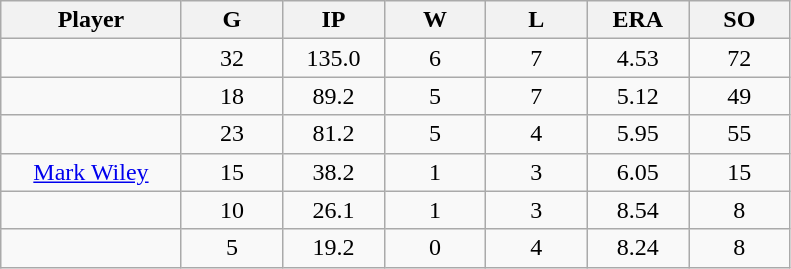<table class="wikitable sortable">
<tr>
<th bgcolor="#DDDDFF" width="16%">Player</th>
<th bgcolor="#DDDDFF" width="9%">G</th>
<th bgcolor="#DDDDFF" width="9%">IP</th>
<th bgcolor="#DDDDFF" width="9%">W</th>
<th bgcolor="#DDDDFF" width="9%">L</th>
<th bgcolor="#DDDDFF" width="9%">ERA</th>
<th bgcolor="#DDDDFF" width="9%">SO</th>
</tr>
<tr align="center">
<td></td>
<td>32</td>
<td>135.0</td>
<td>6</td>
<td>7</td>
<td>4.53</td>
<td>72</td>
</tr>
<tr align="center">
<td></td>
<td>18</td>
<td>89.2</td>
<td>5</td>
<td>7</td>
<td>5.12</td>
<td>49</td>
</tr>
<tr align="center">
<td></td>
<td>23</td>
<td>81.2</td>
<td>5</td>
<td>4</td>
<td>5.95</td>
<td>55</td>
</tr>
<tr align="center">
<td><a href='#'>Mark Wiley</a></td>
<td>15</td>
<td>38.2</td>
<td>1</td>
<td>3</td>
<td>6.05</td>
<td>15</td>
</tr>
<tr align="center">
<td></td>
<td>10</td>
<td>26.1</td>
<td>1</td>
<td>3</td>
<td>8.54</td>
<td>8</td>
</tr>
<tr align="center">
<td></td>
<td>5</td>
<td>19.2</td>
<td>0</td>
<td>4</td>
<td>8.24</td>
<td>8</td>
</tr>
</table>
